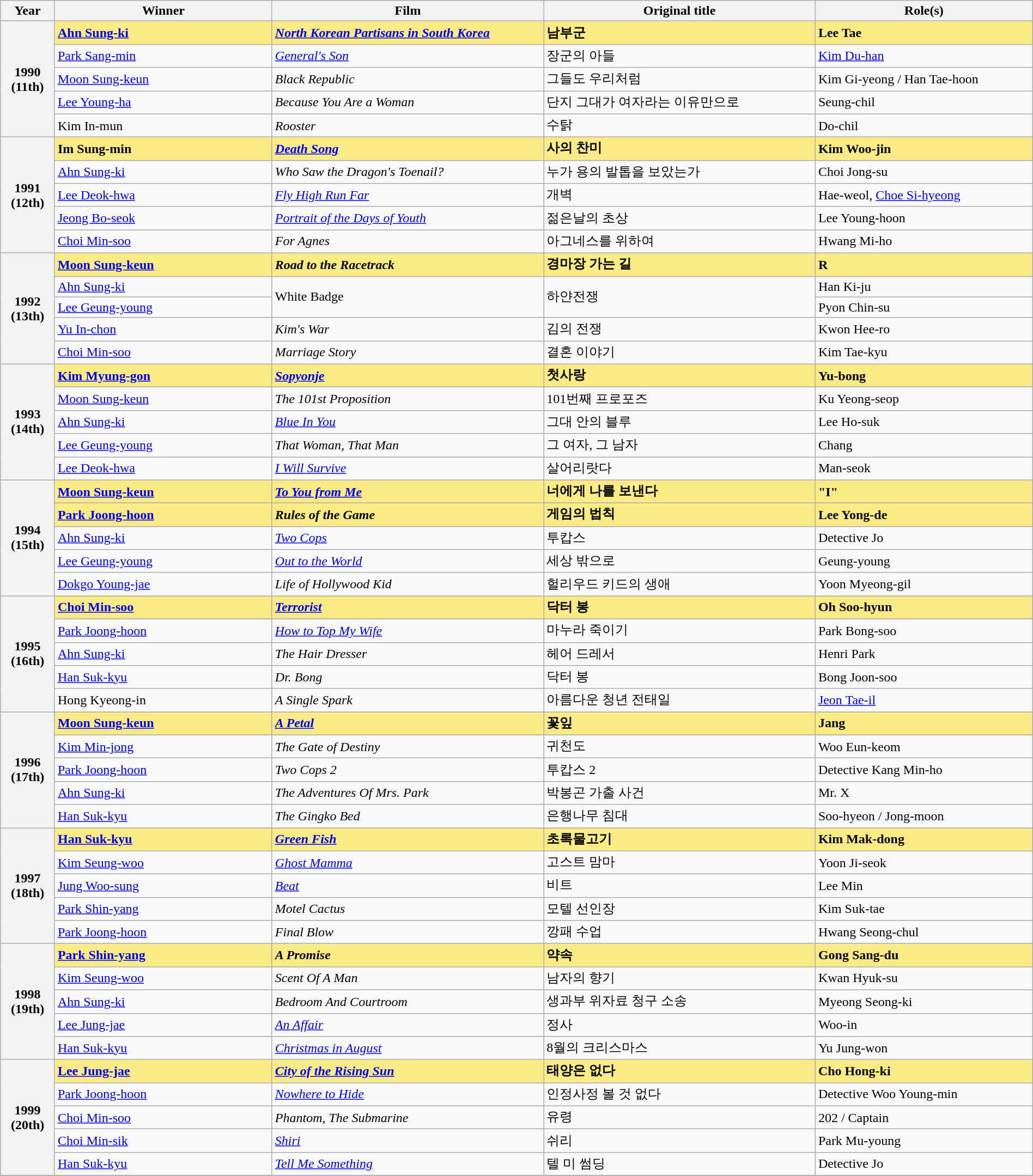<table class="wikitable" style="width:100%">
<tr>
<th style="width:5%;">Year</th>
<th style="width:20%;">Winner</th>
<th style="width:25%;">Film</th>
<th style="width:25%;">Original title</th>
<th style="width:20%;">Role(s)</th>
</tr>
<tr>
<th rowspan="5">1990<br>(11th)</th>
<td style="background:#FAEB86;"><strong><a href='#'>Ahn Sung-ki</a></strong> </td>
<td style="background:#FAEB86;"><em><a href='#'><strong>North Korean Partisans in South Korea</strong></a></em></td>
<td style="background:#FAEB86;"><strong>남부군</strong></td>
<td style="background:#FAEB86;"><strong>Lee Tae</strong></td>
</tr>
<tr>
<td><a href='#'>Park Sang-min</a></td>
<td><em><a href='#'>General's Son</a></em></td>
<td>장군의 아들</td>
<td><a href='#'>Kim Du-han</a></td>
</tr>
<tr>
<td><a href='#'>Moon Sung-keun</a></td>
<td><em>Black Republic</em></td>
<td>그들도 우리처럼</td>
<td>Kim Gi‑yeong / Han Tae-hoon</td>
</tr>
<tr>
<td><a href='#'>Lee Young-ha</a></td>
<td><em>Because You Are a Woman</em></td>
<td>단지 그대가 여자라는 이유만으로</td>
<td>Seung-chil</td>
</tr>
<tr>
<td>Kim In-mun</td>
<td><em>Rooster</em></td>
<td>수탉</td>
<td>Do-chil</td>
</tr>
<tr>
<th rowspan="5">1991<br>(12th)</th>
<td style="background:#FAEB86;"><strong>Im Sung-min </strong></td>
<td style="background:#FAEB86;"><em><a href='#'><strong>Death Song</strong></a></em></td>
<td style="background:#FAEB86;"><strong>사의 찬미</strong></td>
<td style="background:#FAEB86;"><strong>Kim Woo-jin</strong></td>
</tr>
<tr>
<td><a href='#'>Ahn Sung-ki</a></td>
<td><em>Who Saw the Dragon's Toenail?</em></td>
<td>누가 용의 발톱을 보았는가</td>
<td>Choi Jong-su</td>
</tr>
<tr>
<td><a href='#'>Lee Deok-hwa</a></td>
<td><em><a href='#'>Fly High Run Far</a></em></td>
<td>개벽</td>
<td>Hae-weol, <a href='#'>Choe Si-hyeong</a></td>
</tr>
<tr>
<td><a href='#'>Jeong Bo-seok</a></td>
<td><em><a href='#'>Portrait of the Days of Youth</a></em></td>
<td>젊은날의 초상</td>
<td>Lee Young-hoon</td>
</tr>
<tr>
<td><a href='#'>Choi Min-soo</a></td>
<td><em>For Agnes</em></td>
<td>아그네스를 위하여</td>
<td>Hwang Mi-ho</td>
</tr>
<tr>
<th rowspan="5">1992<br>(13th)</th>
<td style="background:#FAEB86;"><strong><a href='#'>Moon Sung-keun</a></strong> </td>
<td style="background:#FAEB86;"><strong><em>Road to the Racetrack</em></strong></td>
<td style="background:#FAEB86;"><strong>경마장 가는 길</strong></td>
<td style="background:#FAEB86;"><strong>R</strong></td>
</tr>
<tr>
<td><a href='#'>Ahn Sung-ki</a></td>
<td rowspan="2">White Badge</td>
<td rowspan="2">하얀전쟁</td>
<td>Han Ki-ju</td>
</tr>
<tr>
<td><a href='#'>Lee Geung-young</a></td>
<td>Pyon Chin-su</td>
</tr>
<tr>
<td><a href='#'>Yu In-chon</a></td>
<td><em>Kim's War</em></td>
<td>김의 전쟁</td>
<td>Kwon Hee-ro</td>
</tr>
<tr>
<td><a href='#'>Choi Min-soo</a></td>
<td><em>Marriage Story</em></td>
<td>결혼 이야기</td>
<td>Kim Tae‑kyu</td>
</tr>
<tr>
<th rowspan="5">1993<br>(14th)</th>
<td style="background:#FAEB86;"><strong><a href='#'>Kim Myung-gon</a></strong> </td>
<td style="background:#FAEB86;"><strong><em><a href='#'>Sopyonje</a></em></strong></td>
<td style="background:#FAEB86;"><strong>첫사랑</strong></td>
<td style="background:#FAEB86;"><strong>Yu-bong</strong></td>
</tr>
<tr>
<td><a href='#'>Moon Sung-keun</a></td>
<td><em>The 101st Proposition</em></td>
<td>101번째 프로포즈</td>
<td>Ku Yeong-seop</td>
</tr>
<tr>
<td><a href='#'>Ahn Sung-ki</a></td>
<td><em><a href='#'>Blue In You</a></em></td>
<td>그대 안의 블루</td>
<td>Lee Ho-suk</td>
</tr>
<tr>
<td><a href='#'>Lee Geung-young</a></td>
<td><em>That Woman, That Man</em></td>
<td>그 여자, 그 남자</td>
<td>Chang</td>
</tr>
<tr>
<td><a href='#'>Lee Deok-hwa</a></td>
<td><em><a href='#'>I Will Survive</a></em></td>
<td>살어리랏다</td>
<td>Man-seok</td>
</tr>
<tr>
<th rowspan="5">1994<br>(15th)</th>
<td style="background:#FAEB86;"><strong><a href='#'>Moon Sung-keun</a></strong> </td>
<td style="background:#FAEB86;"><strong><em><a href='#'>To You from Me</a></em></strong></td>
<td style="background:#FAEB86;"><strong>너에게 나를 보낸다</strong></td>
<td style="background:#FAEB86;"><strong>"I"</strong></td>
</tr>
<tr>
<td style="background:#FAEB86;"><strong><a href='#'>Park Joong-hoon</a></strong> </td>
<td style="background:#FAEB86;"><strong><em>Rules of the Game</em></strong></td>
<td style="background:#FAEB86;"><strong>게임의 법칙</strong></td>
<td style="background:#FAEB86;"><strong>Lee Yong-de</strong></td>
</tr>
<tr>
<td><a href='#'>Ahn Sung-ki</a></td>
<td><em><a href='#'>Two Cops</a></em></td>
<td>투캅스</td>
<td>Detective Jo</td>
</tr>
<tr>
<td><a href='#'>Lee Geung-young</a></td>
<td><em><a href='#'>Out to the World</a></em></td>
<td>세상 밖으로</td>
<td>Geung-young</td>
</tr>
<tr>
<td><a href='#'>Dokgo Young-jae</a></td>
<td><em>Life of Hollywood Kid</em></td>
<td>헐리우드 키드의 생애</td>
<td>Yoon Myeong-gil</td>
</tr>
<tr>
<th rowspan="5">1995<br>(16th)</th>
<td style="background:#FAEB86;"><strong><a href='#'>Choi Min-soo</a></strong> </td>
<td style="background:#FAEB86;"><em><a href='#'><strong>Terrorist</strong></a></em></td>
<td style="background:#FAEB86;"><strong>닥터 봉</strong></td>
<td style="background:#FAEB86;"><strong>Oh Soo-hyun</strong></td>
</tr>
<tr>
<td><a href='#'>Park Joong-hoon</a></td>
<td><em><a href='#'>How to Top My Wife</a></em></td>
<td>마누라 죽이기</td>
<td>Park Bong-soo</td>
</tr>
<tr>
<td><a href='#'>Ahn Sung-ki</a></td>
<td><em>The Hair Dresser</em></td>
<td>헤어 드레서</td>
<td>Henri Park</td>
</tr>
<tr>
<td><a href='#'>Han Suk-kyu</a></td>
<td><em>Dr. Bong</em></td>
<td>닥터 봉</td>
<td>Bong Joon-soo</td>
</tr>
<tr>
<td>Hong Kyeong-in</td>
<td><em>A Single Spark</em></td>
<td>아름다운 청년 전태일</td>
<td><a href='#'>Jeon Tae-il</a></td>
</tr>
<tr>
<th rowspan="5">1996<br>(17th)</th>
<td style="background:#FAEB86;"><strong><a href='#'>Moon Sung-keun</a></strong> </td>
<td style="background:#FAEB86;"><strong><em><a href='#'>A Petal</a></em></strong></td>
<td style="background:#FAEB86;"><strong>꽃잎</strong></td>
<td style="background:#FAEB86;"><strong>Jang</strong></td>
</tr>
<tr>
<td><a href='#'>Kim Min-jong</a></td>
<td><em>The Gate of Destiny</em></td>
<td>귀천도</td>
<td>Woo Eun-keom</td>
</tr>
<tr>
<td><a href='#'>Park Joong-hoon</a></td>
<td><em>Two Cops 2</em></td>
<td>투캅스 2</td>
<td>Detective Kang Min-ho</td>
</tr>
<tr>
<td><a href='#'>Ahn Sung-ki</a></td>
<td><em>The Adventures Of Mrs. Park</em></td>
<td>박봉곤 가출 사건</td>
<td>Mr. X</td>
</tr>
<tr>
<td><a href='#'>Han Suk-kyu</a></td>
<td><em>The Gingko Bed</em></td>
<td>은행나무 침대</td>
<td>Soo-hyeon / Jong-moon</td>
</tr>
<tr>
<th rowspan="5">1997<br>(18th)</th>
<td style="background:#FAEB86;"><strong><a href='#'>Han Suk-kyu</a></strong> </td>
<td style="background:#FAEB86;"><strong><em><a href='#'>Green Fish</a></em></strong></td>
<td style="background:#FAEB86;"><strong>초록물고기</strong></td>
<td style="background:#FAEB86;"><strong>Kim Mak-dong</strong></td>
</tr>
<tr>
<td><a href='#'>Kim Seung-woo</a></td>
<td><em><a href='#'>Ghost Mamma</a></em></td>
<td>고스트 맘마</td>
<td>Yoon Ji-seok</td>
</tr>
<tr>
<td><a href='#'>Jung Woo-sung</a></td>
<td><em><a href='#'>Beat</a></em></td>
<td>비트</td>
<td>Lee Min</td>
</tr>
<tr>
<td><a href='#'>Park Shin-yang</a></td>
<td><em>Motel Cactus</em></td>
<td>모텔 선인장</td>
<td>Kim Suk-tae</td>
</tr>
<tr>
<td><a href='#'>Park Joong-hoon</a></td>
<td><em>Final Blow</em></td>
<td>깡패 수업</td>
<td>Hwang Seong-chul</td>
</tr>
<tr>
<th rowspan="5">1998<br>(19th)</th>
<td style="background:#FAEB86;"><strong><a href='#'>Park Shin-yang</a></strong> </td>
<td style="background:#FAEB86;"><strong><em>A Promise</em></strong></td>
<td style="background:#FAEB86;"><strong>약속</strong></td>
<td style="background:#FAEB86;"><strong>Gong Sang-du</strong></td>
</tr>
<tr>
<td><a href='#'>Kim Seung-woo</a></td>
<td><em>Scent Of A Man</em></td>
<td>남자의 향기</td>
<td>Kwan Hyuk‑su</td>
</tr>
<tr>
<td><a href='#'>Ahn Sung-ki</a></td>
<td><em>Bedroom And Courtroom</em></td>
<td>생과부 위자료 청구 소송</td>
<td>Myeong Seong-ki</td>
</tr>
<tr>
<td><a href='#'>Lee Jung-jae</a></td>
<td><em><a href='#'>An Affair</a></em></td>
<td>정사</td>
<td>Woo-in</td>
</tr>
<tr>
<td><a href='#'>Han Suk-kyu</a></td>
<td><em><a href='#'>Christmas in August</a></em></td>
<td>8월의 크리스마스</td>
<td>Yu Jung-won</td>
</tr>
<tr>
<th rowspan="5">1999<br>(20th)</th>
<td style="background:#FAEB86;"><strong><a href='#'>Lee Jung-jae</a></strong> </td>
<td style="background:#FAEB86;"><strong><em><a href='#'>City of the Rising Sun</a></em></strong></td>
<td style="background:#FAEB86;"><strong>태양은 없다</strong></td>
<td style="background:#FAEB86;"><strong>Cho Hong-ki</strong></td>
</tr>
<tr>
<td><a href='#'>Park Joong-hoon</a></td>
<td><em><a href='#'>Nowhere to Hide</a></em></td>
<td>인정사정 볼 것 없다</td>
<td>Detective Woo Young-min</td>
</tr>
<tr>
<td><a href='#'>Choi Min-soo</a></td>
<td><em>Phantom, The Submarine</em></td>
<td>유령</td>
<td>202 / Captain</td>
</tr>
<tr>
<td><a href='#'>Choi Min-sik</a></td>
<td><a href='#'><em>Shiri</em></a></td>
<td>쉬리</td>
<td>Park Mu-young</td>
</tr>
<tr>
<td><a href='#'>Han Suk-kyu</a></td>
<td><em><a href='#'>Tell Me Something</a></em></td>
<td>텔 미 썸딩</td>
<td>Detective Jo</td>
</tr>
<tr>
</tr>
</table>
